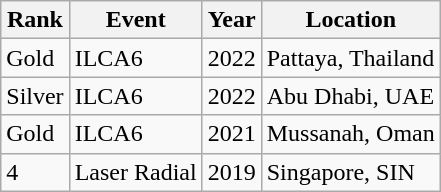<table class="wikitable">
<tr>
<th>Rank</th>
<th>Event</th>
<th>Year</th>
<th>Location</th>
</tr>
<tr>
<td>Gold</td>
<td>ILCA6</td>
<td>2022</td>
<td>Pattaya, Thailand</td>
</tr>
<tr>
<td>Silver</td>
<td>ILCA6</td>
<td>2022</td>
<td>Abu Dhabi, UAE</td>
</tr>
<tr>
<td>Gold</td>
<td>ILCA6</td>
<td>2021</td>
<td>Mussanah, Oman</td>
</tr>
<tr>
<td>4</td>
<td>Laser Radial</td>
<td>2019</td>
<td>Singapore, SIN</td>
</tr>
</table>
